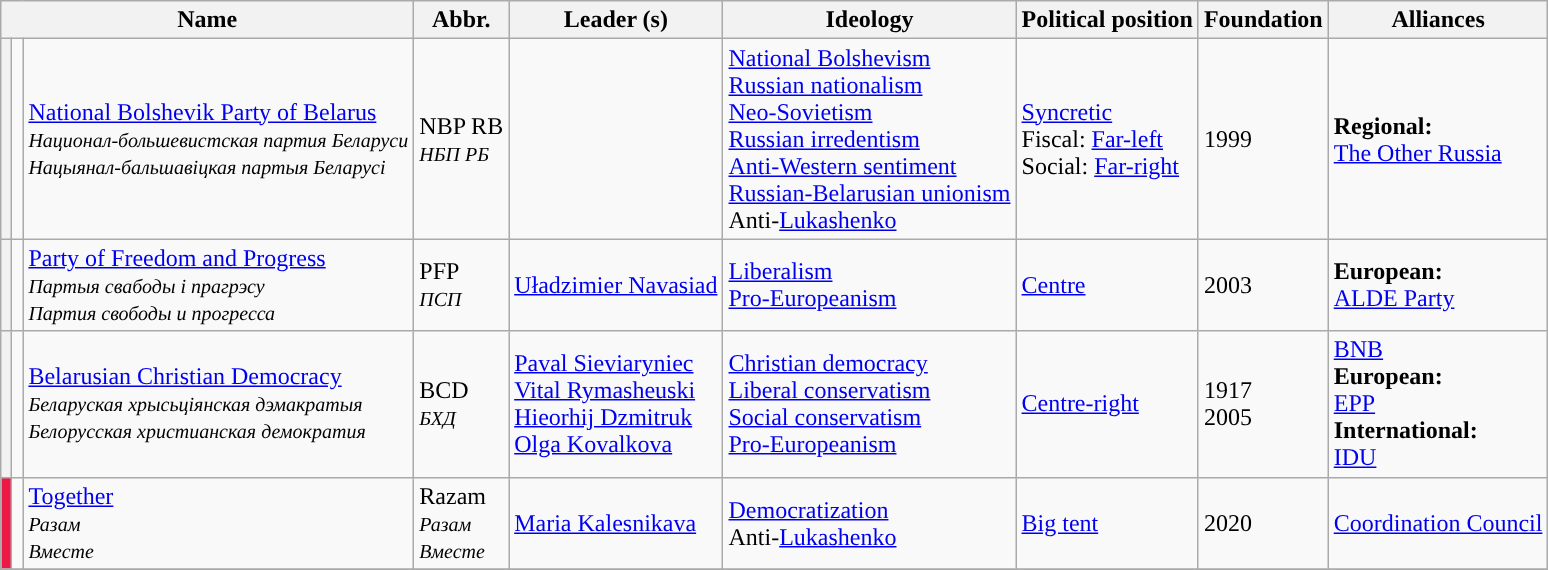<table class="wikitable sortable">
<tr>
<th colspan=3>Name</th>
<th>Abbr.</th>
<th>Leader (s)</th>
<th>Ideology</th>
<th>Political position</th>
<th>Foundation</th>
<th>Alliances</th>
</tr>
<tr>
<th style="background:"></th>
<td></td>
<td><a href='#'>National Bolshevik Party of Belarus</a><br><small><em>Национал-большевистская партия Беларуси<br>Нацыянал-бальшавіцкая партыя Беларусі</em></small></td>
<td>NBP RB<br><small><em>НБП РБ</em></small></td>
<td></td>
<td><a href='#'>National Bolshevism</a><br><a href='#'>Russian nationalism</a><br><a href='#'>Neo-Sovietism</a><br><a href='#'>Russian irredentism</a><br><a href='#'>Anti-Western sentiment</a><br><a href='#'>Russian-Belarusian unionism</a><br>Anti-<a href='#'>Lukashenko</a></td>
<td><a href='#'>Syncretic</a> <br> Fiscal: <a href='#'>Far-left</a> <br> Social: <a href='#'>Far-right</a></td>
<td>1999<br></td>
<td><strong>Regional:</strong><br><a href='#'>The Other Russia</a></td>
</tr>
<tr>
<th style="background:"></th>
<td></td>
<td><a href='#'>Party of Freedom and Progress</a><br><small><em>Партыя свабоды і прагрэсу<br>Партия свободы и прогресса</em></small></td>
<td>PFP<br><small><em>ПСП</em></small></td>
<td><a href='#'>Uładzimier Navasiad</a></td>
<td><a href='#'>Liberalism</a><br><a href='#'>Pro-Europeanism</a></td>
<td><a href='#'>Centre</a></td>
<td>2003<br></td>
<td><strong>European:</strong><br><a href='#'>ALDE Party</a> </td>
</tr>
<tr>
<th style="background:"></th>
<td></td>
<td><a href='#'>Belarusian Christian Democracy</a><br><small><em>Беларуская хрысьціянская дэмакратыя<br>Белорусская христианская демократия</em></small></td>
<td>BCD<br><small><em>БХД</em></small></td>
<td><a href='#'>Paval Sieviaryniec</a><br><a href='#'>Vital Rymasheuski</a><br><a href='#'>Hieorhij Dzmitruk</a><br><a href='#'>Olga Kovalkova</a></td>
<td><a href='#'>Christian democracy</a><br><a href='#'>Liberal conservatism</a><br><a href='#'>Social conservatism</a><br><a href='#'>Pro-Europeanism</a></td>
<td><a href='#'>Centre-right</a></td>
<td>1917 <br>2005<br></td>
<td><a href='#'>BNB</a><br><strong>European:</strong><br><a href='#'>EPP</a> <br><strong>International:</strong><br><a href='#'>IDU</a> </td>
</tr>
<tr>
<th style="background:#EC1846;"></th>
<td></td>
<td><a href='#'>Together</a><br><small><em>Разам<br>Вместе</em></small></td>
<td>Razam<br><small><em>Разам<br>Вместе</em></small></td>
<td><a href='#'>Maria Kalesnikava</a></td>
<td><a href='#'>Democratization</a><br>Anti-<a href='#'>Lukashenko</a></td>
<td><a href='#'>Big tent</a></td>
<td>2020<br></td>
<td><a href='#'>Coordination Council</a></td>
</tr>
<tr>
</tr>
</table>
